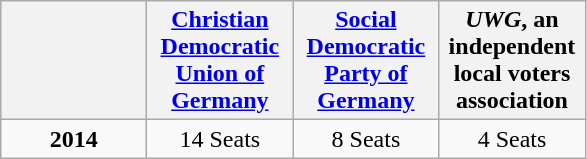<table class="wikitable">
<tr align="center">
<th width="90" bgcolor="#e4e0e4"></th>
<th width="90" bgcolor="#e4e0e4"><a href='#'>Christian Democratic Union of Germany</a></th>
<th width="90" bgcolor="#e4e0e4"><a href='#'>Social Democratic Party of Germany</a></th>
<th width="90" bgcolor="#e4e0e4"><em>UWG</em>, an independent local voters association</th>
</tr>
<tr align="center">
<td><strong>2014</strong></td>
<td>14 Seats</td>
<td>8 Seats</td>
<td>4 Seats</td>
</tr>
</table>
